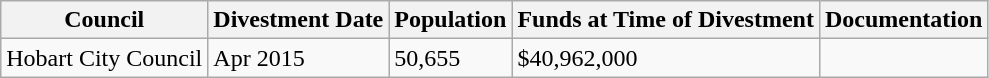<table class="wikitable">
<tr>
<th>Council</th>
<th>Divestment Date</th>
<th>Population</th>
<th>Funds at Time of Divestment</th>
<th>Documentation</th>
</tr>
<tr>
<td>Hobart City Council</td>
<td>Apr 2015</td>
<td>50,655</td>
<td>$40,962,000</td>
<td></td>
</tr>
</table>
